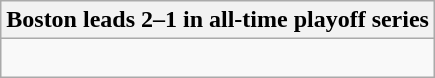<table class="wikitable collapsible collapsed">
<tr>
<th>Boston leads 2–1 in all-time playoff series</th>
</tr>
<tr>
<td><br>

</td>
</tr>
</table>
